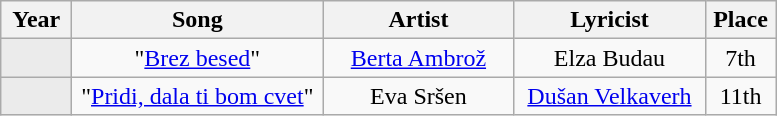<table class="wikitable plainrowheaders" border-collapse:collapse;" text-align:center;">
<tr>
<th width=40>Year</th>
<th width=160>Song</th>
<th width=120>Artist</th>
<th width=120>Lyricist</th>
<th width=40>Place</th>
</tr>
<tr align=center>
<td bgcolor=#EBEBEB align=center></td>
<td>"<a href='#'>Brez besed</a>"</td>
<td><a href='#'>Berta Ambrož</a></td>
<td>Elza Budau</td>
<td align=center>7th</td>
</tr>
<tr align=center>
<td bgcolor=#EBEBEB align=center></td>
<td>"<a href='#'>Pridi, dala ti bom cvet</a>"</td>
<td>Eva Sršen</td>
<td><a href='#'>Dušan Velkaverh</a></td>
<td align=center>11th</td>
</tr>
</table>
